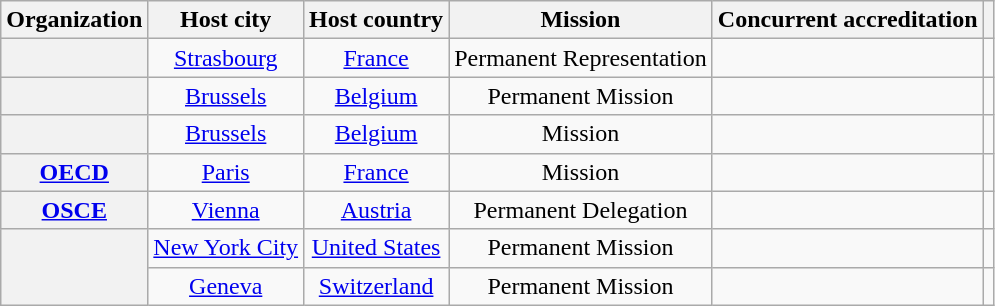<table class="wikitable plainrowheaders" style="text-align:center;">
<tr>
<th scope="col">Organization</th>
<th scope="col">Host city</th>
<th scope="col">Host country</th>
<th scope="col">Mission</th>
<th scope="col">Concurrent accreditation</th>
<th scope="col"></th>
</tr>
<tr>
<th scope="row"></th>
<td><a href='#'>Strasbourg</a></td>
<td><a href='#'>France</a></td>
<td>Permanent Representation</td>
<td></td>
<td></td>
</tr>
<tr>
<th scope="row"></th>
<td><a href='#'>Brussels</a></td>
<td><a href='#'>Belgium</a></td>
<td>Permanent Mission</td>
<td></td>
<td></td>
</tr>
<tr>
<th scope="row"></th>
<td><a href='#'>Brussels</a></td>
<td><a href='#'>Belgium</a></td>
<td>Mission</td>
<td></td>
<td></td>
</tr>
<tr>
<th scope="row"> <a href='#'>OECD</a></th>
<td><a href='#'>Paris</a></td>
<td><a href='#'>France</a></td>
<td>Mission</td>
<td></td>
<td></td>
</tr>
<tr>
<th scope="row"> <a href='#'>OSCE</a></th>
<td><a href='#'>Vienna</a></td>
<td><a href='#'>Austria</a></td>
<td>Permanent Delegation</td>
<td></td>
<td></td>
</tr>
<tr>
<th scope="row" rowspan="2"></th>
<td><a href='#'>New York City</a></td>
<td><a href='#'>United States</a></td>
<td>Permanent Mission</td>
<td></td>
<td></td>
</tr>
<tr>
<td><a href='#'>Geneva</a></td>
<td><a href='#'>Switzerland</a></td>
<td>Permanent Mission</td>
<td></td>
<td></td>
</tr>
</table>
